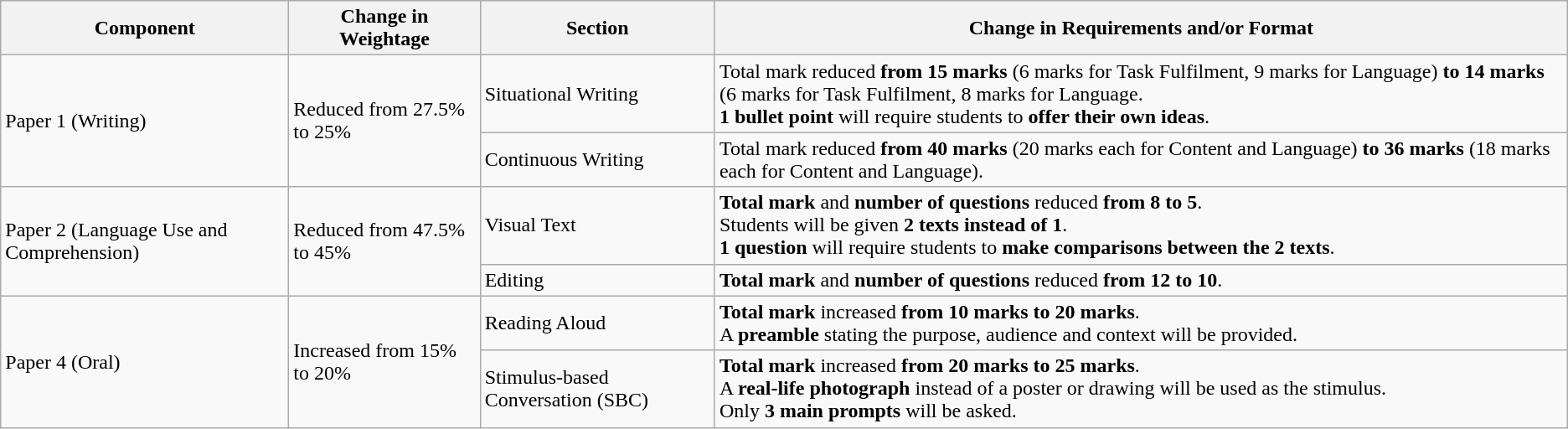<table class="wikitable">
<tr>
<th>Component</th>
<th>Change in Weightage</th>
<th>Section</th>
<th>Change in Requirements and/or Format</th>
</tr>
<tr>
<td rowspan="2">Paper 1 (Writing)</td>
<td rowspan="2">Reduced from 27.5% to 25%</td>
<td>Situational Writing</td>
<td>Total mark reduced <strong>from</strong> <strong>15 marks</strong> (6 marks for Task Fulfilment, 9 marks for Language) <strong>to 14 marks</strong> (6 marks for Task Fulfilment, 8 marks for Language.<br><strong>1 bullet point</strong> will require students to <strong>offer their own ideas</strong>.</td>
</tr>
<tr>
<td>Continuous Writing</td>
<td>Total mark reduced <strong>from 40 marks</strong> (20 marks each for Content and Language) <strong>to 36 marks</strong> (18 marks each for Content and Language).</td>
</tr>
<tr>
<td rowspan="2">Paper 2 (Language Use and Comprehension)</td>
<td rowspan="2">Reduced from 47.5% to 45%</td>
<td>Visual Text</td>
<td><strong>Total mark</strong> and <strong>number of questions</strong> reduced <strong>from 8 to 5</strong>.<br>Students will be given <strong>2 texts instead of 1</strong>.<br><strong>1 question</strong> will require students to <strong>make comparisons between the 2 texts</strong>.</td>
</tr>
<tr>
<td>Editing</td>
<td><strong>Total mark</strong> and <strong>number of questions</strong> reduced <strong>from 12 to 10</strong>.</td>
</tr>
<tr>
<td rowspan="2">Paper 4 (Oral)</td>
<td rowspan="2">Increased from 15% to 20%</td>
<td>Reading Aloud</td>
<td><strong>Total mark</strong> increased <strong>from 10 marks to 20 marks</strong>.<br>A <strong>preamble</strong> stating the purpose, audience and context will be provided.</td>
</tr>
<tr>
<td>Stimulus-based Conversation (SBC)</td>
<td><strong>Total mark</strong> increased <strong>from 20 marks to 25 marks</strong>.<br>A <strong>real-life photograph</strong> instead of a poster or drawing will be used as the stimulus.<br>Only <strong>3 main prompts</strong> will be asked.</td>
</tr>
</table>
